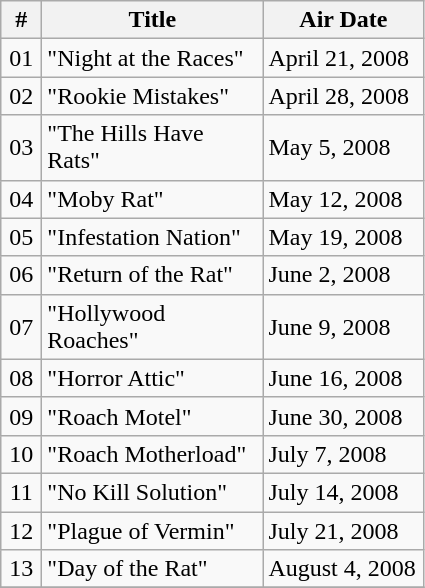<table class="wikitable">
<tr>
<th width="20">#</th>
<th width="140">Title</th>
<th width="100">Air Date</th>
</tr>
<tr>
<td nowrap="nowrap" align="center">01</td>
<td>"Night at the Races"</td>
<td>April 21, 2008</td>
</tr>
<tr>
<td nowrap="nowrap" align="center">02</td>
<td>"Rookie Mistakes"</td>
<td>April 28, 2008</td>
</tr>
<tr>
<td nowrap="nowrap" align="center">03</td>
<td>"The Hills Have Rats"</td>
<td>May 5, 2008</td>
</tr>
<tr>
<td nowrap="nowrap" align="center">04</td>
<td>"Moby Rat"</td>
<td>May 12, 2008</td>
</tr>
<tr>
<td nowrap="nowrap" align="center">05</td>
<td>"Infestation Nation"</td>
<td>May 19, 2008</td>
</tr>
<tr>
<td nowrap="nowrap" align="center">06</td>
<td>"Return of the Rat"</td>
<td>June 2, 2008</td>
</tr>
<tr>
<td nowrap="nowrap" align="center">07</td>
<td>"Hollywood Roaches"</td>
<td>June 9, 2008</td>
</tr>
<tr>
<td nowrap="nowrap" align="center">08</td>
<td>"Horror Attic"</td>
<td>June 16, 2008</td>
</tr>
<tr>
<td nowrap="nowrap" align="center">09</td>
<td>"Roach Motel"</td>
<td>June 30, 2008</td>
</tr>
<tr>
<td nowrap="nowrap" align="center">10</td>
<td>"Roach Motherload"</td>
<td>July 7, 2008</td>
</tr>
<tr>
<td nowrap="nowrap" align="center">11</td>
<td>"No Kill Solution"</td>
<td>July 14, 2008</td>
</tr>
<tr>
<td nowrap="nowrap" align="center">12</td>
<td>"Plague of Vermin"</td>
<td>July 21, 2008</td>
</tr>
<tr>
<td nowrap="nowrap" align="center">13</td>
<td>"Day of the Rat"</td>
<td>August 4, 2008</td>
</tr>
<tr>
</tr>
</table>
